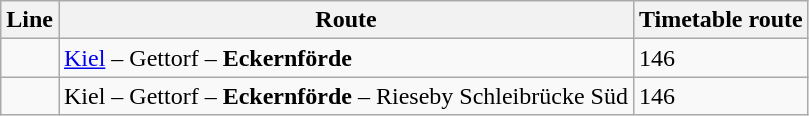<table class="wikitable">
<tr>
<th>Line</th>
<th>Route</th>
<th>Timetable route</th>
</tr>
<tr>
<td><strong></strong></td>
<td><a href='#'>Kiel</a> – Gettorf – <strong>Eckernförde</strong></td>
<td>146</td>
</tr>
<tr>
<td><strong></strong></td>
<td>Kiel – Gettorf – <strong>Eckernförde</strong> – Rieseby Schleibrücke Süd</td>
<td>146</td>
</tr>
</table>
